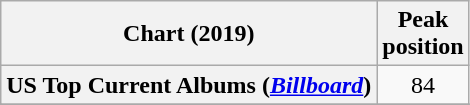<table class="wikitable plainrowheaders sortable" style="text-align:center">
<tr>
<th scope="col">Chart (2019)</th>
<th scope="col">Peak<br>position</th>
</tr>
<tr>
<th scope="row">US Top Current Albums (<em><a href='#'>Billboard</a></em>)</th>
<td>84</td>
</tr>
<tr>
</tr>
<tr>
</tr>
</table>
